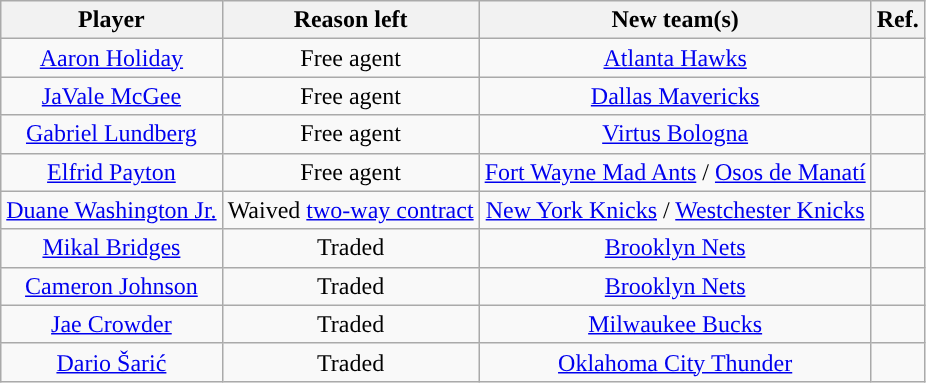<table class="wikitable sortable sortable" style="text-align: center">
<tr>
<th>Player</th>
<th>Reason left</th>
<th>New team(s)</th>
<th>Ref.</th>
</tr>
<tr>
<td><a href='#'>Aaron Holiday</a></td>
<td>Free agent</td>
<td><a href='#'>Atlanta Hawks</a></td>
<td></td>
</tr>
<tr>
<td><a href='#'>JaVale McGee</a></td>
<td>Free agent</td>
<td><a href='#'>Dallas Mavericks</a></td>
<td></td>
</tr>
<tr>
<td><a href='#'>Gabriel Lundberg</a></td>
<td>Free agent</td>
<td> <a href='#'>Virtus Bologna</a></td>
<td></td>
</tr>
<tr>
<td><a href='#'>Elfrid Payton</a></td>
<td>Free agent</td>
<td><a href='#'>Fort Wayne Mad Ants</a> /  <a href='#'>Osos de Manatí</a></td>
<td></td>
</tr>
<tr>
<td><a href='#'>Duane Washington Jr.</a></td>
<td>Waived <a href='#'>two-way contract</a></td>
<td><a href='#'>New York Knicks</a> / <a href='#'>Westchester Knicks</a></td>
<td></td>
</tr>
<tr>
<td><a href='#'>Mikal Bridges</a></td>
<td>Traded</td>
<td><a href='#'>Brooklyn Nets</a></td>
<td></td>
</tr>
<tr>
<td><a href='#'>Cameron Johnson</a></td>
<td>Traded</td>
<td><a href='#'>Brooklyn Nets</a></td>
<td></td>
</tr>
<tr>
<td><a href='#'>Jae Crowder</a></td>
<td>Traded</td>
<td><a href='#'>Milwaukee Bucks</a></td>
<td></td>
</tr>
<tr>
<td><a href='#'>Dario Šarić</a></td>
<td>Traded</td>
<td><a href='#'>Oklahoma City Thunder</a></td>
<td></td>
</tr>
</table>
